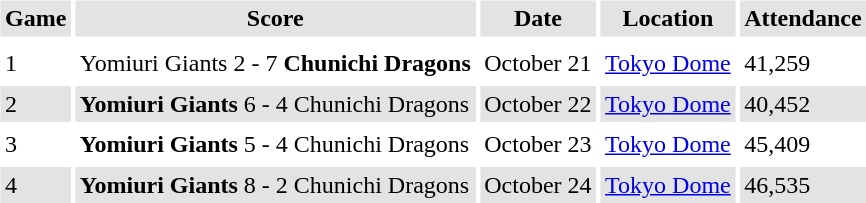<table border="0" cellspacing="3" cellpadding="3">
<tr style="background: #e3e3e3;">
<th>Game</th>
<th>Score</th>
<th>Date</th>
<th>Location</th>
<th>Attendance</th>
</tr>
<tr style="background: #e3e3e3;">
</tr>
<tr>
<td>1</td>
<td>Yomiuri Giants 2 - 7 <strong>Chunichi Dragons</strong></td>
<td>October 21</td>
<td><a href='#'>Tokyo Dome</a></td>
<td>41,259</td>
</tr>
<tr style="background: #e3e3e3;">
<td>2</td>
<td><strong>Yomiuri Giants</strong> 6 - 4 Chunichi Dragons</td>
<td>October 22</td>
<td><a href='#'>Tokyo Dome</a></td>
<td>40,452</td>
</tr>
<tr>
<td>3</td>
<td><strong>Yomiuri Giants</strong> 5 - 4 Chunichi Dragons</td>
<td>October 23</td>
<td><a href='#'>Tokyo Dome</a></td>
<td>45,409</td>
</tr>
<tr style="background: #e3e3e3;">
<td>4</td>
<td><strong>Yomiuri Giants</strong> 8 - 2 Chunichi Dragons</td>
<td>October 24</td>
<td><a href='#'>Tokyo Dome</a></td>
<td>46,535</td>
</tr>
</table>
